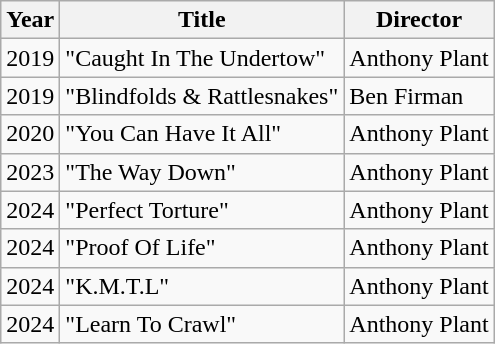<table class="wikitable">
<tr>
<th>Year</th>
<th>Title</th>
<th>Director</th>
</tr>
<tr>
<td>2019</td>
<td>"Caught In The Undertow"</td>
<td>Anthony Plant</td>
</tr>
<tr>
<td>2019</td>
<td>"Blindfolds & Rattlesnakes"</td>
<td>Ben Firman</td>
</tr>
<tr>
<td>2020</td>
<td>"You Can Have It All"</td>
<td>Anthony Plant</td>
</tr>
<tr>
<td>2023</td>
<td>"The Way Down"</td>
<td>Anthony Plant</td>
</tr>
<tr>
<td>2024</td>
<td>"Perfect Torture"</td>
<td>Anthony Plant</td>
</tr>
<tr>
<td>2024</td>
<td>"Proof Of Life"</td>
<td>Anthony Plant</td>
</tr>
<tr>
<td>2024</td>
<td>"K.M.T.L"</td>
<td>Anthony Plant</td>
</tr>
<tr>
<td>2024</td>
<td>"Learn To Crawl"</td>
<td>Anthony Plant</td>
</tr>
</table>
